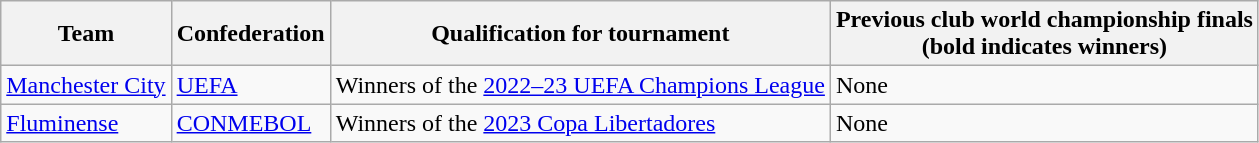<table class="wikitable">
<tr>
<th>Team</th>
<th>Confederation</th>
<th>Qualification for tournament</th>
<th>Previous club world championship finals<br>(bold indicates winners)</th>
</tr>
<tr>
<td> <a href='#'>Manchester City</a></td>
<td><a href='#'>UEFA</a></td>
<td>Winners of the <a href='#'>2022–23 UEFA Champions League</a></td>
<td>None</td>
</tr>
<tr>
<td> <a href='#'>Fluminense</a></td>
<td><a href='#'>CONMEBOL</a></td>
<td>Winners of the <a href='#'>2023 Copa Libertadores</a></td>
<td>None</td>
</tr>
</table>
